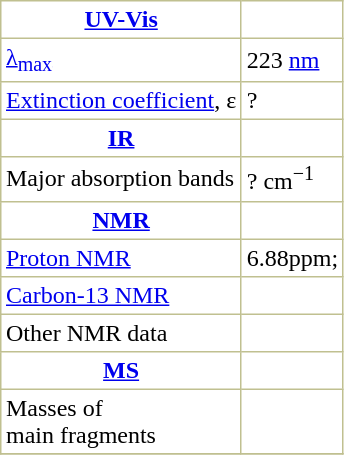<table border="1" cellspacing="0" cellpadding="3" style="margin: 0 0 0 0.5em; background: #FFFFFF; border-collapse: collapse; border-color: #C0C090;">
<tr>
<th><a href='#'>UV-Vis</a></th>
</tr>
<tr>
<td><a href='#'>λ<sub>max</sub></a></td>
<td>223 <a href='#'>nm</a></td>
</tr>
<tr>
<td><a href='#'>Extinction coefficient</a>, ε</td>
<td>?</td>
</tr>
<tr>
<th><a href='#'>IR</a></th>
</tr>
<tr>
<td>Major absorption bands</td>
<td>? cm<sup>−1</sup></td>
</tr>
<tr>
<th><a href='#'>NMR</a></th>
</tr>
<tr>
<td><a href='#'>Proton NMR</a> </td>
<td>6.88ppm;</td>
</tr>
<tr>
<td><a href='#'>Carbon-13 NMR</a> </td>
<td> </td>
</tr>
<tr>
<td>Other NMR data </td>
<td> </td>
</tr>
<tr>
<th><a href='#'>MS</a></th>
</tr>
<tr>
<td>Masses of <br>main fragments</td>
<td>  </td>
</tr>
<tr>
</tr>
</table>
